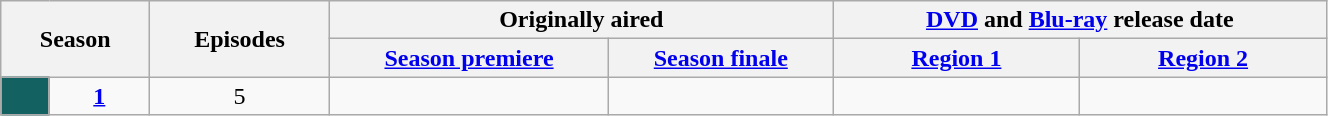<table class="wikitable" style="text-align:center; width:70%;">
<tr>
<th style="padding: 0 8px;" colspan="2" rowspan="2">Season</th>
<th style="padding: 0 8px;" rowspan="2">Episodes</th>
<th colspan="2">Originally aired</th>
<th colspan="2"><a href='#'>DVD</a> and <a href='#'>Blu-ray</a> release date</th>
</tr>
<tr>
<th><a href='#'>Season premiere</a></th>
<th><a href='#'>Season finale</a></th>
<th><a href='#'>Region 1</a></th>
<th><a href='#'>Region 2</a></th>
</tr>
<tr>
<td style="background:#146161;"></td>
<td><strong><a href='#'>1</a></strong></td>
<td style="padding: 0 8px;">5</td>
<td style="padding: 0 8px;"></td>
<td></td>
<td></td>
<td></td>
</tr>
</table>
